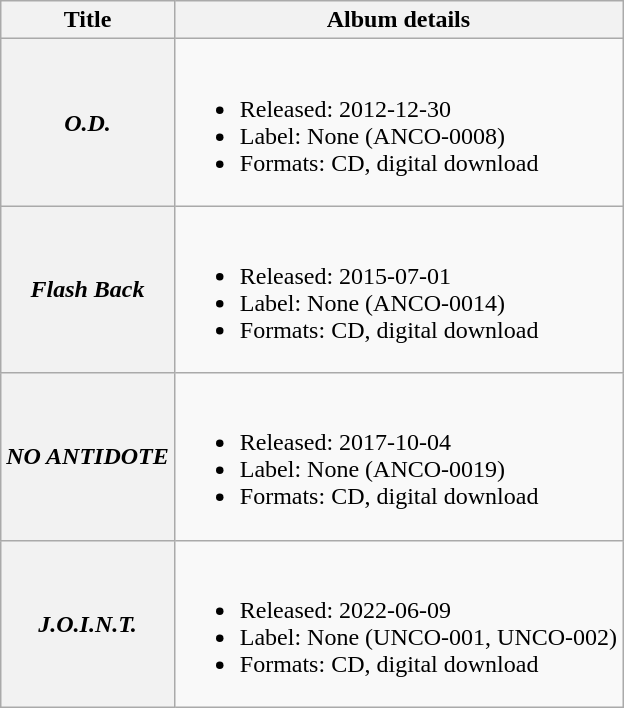<table class="wikitable plainrowheaders">
<tr>
<th scope="col" rowspan="1">Title</th>
<th scope="col" rowspan="1">Album details</th>
</tr>
<tr>
<th scope="row"><em>O.D.</em></th>
<td><br><ul><li>Released: 2012-12-30</li><li>Label: None (ANCO-0008)</li><li>Formats: CD, digital download</li></ul></td>
</tr>
<tr>
<th scope="row"><em>Flash Back</em></th>
<td><br><ul><li>Released: 2015-07-01</li><li>Label: None (ANCO-0014)</li><li>Formats: CD, digital download</li></ul></td>
</tr>
<tr>
<th scope="row"><em>NO ANTIDOTE</em></th>
<td><br><ul><li>Released: 2017-10-04</li><li>Label: None (ANCO-0019)</li><li>Formats: CD, digital download</li></ul></td>
</tr>
<tr>
<th scope="row"><em>J.O.I.N.T.</em></th>
<td><br><ul><li>Released: 2022-06-09</li><li>Label: None (UNCO-001, UNCO-002)</li><li>Formats: CD, digital download</li></ul></td>
</tr>
</table>
